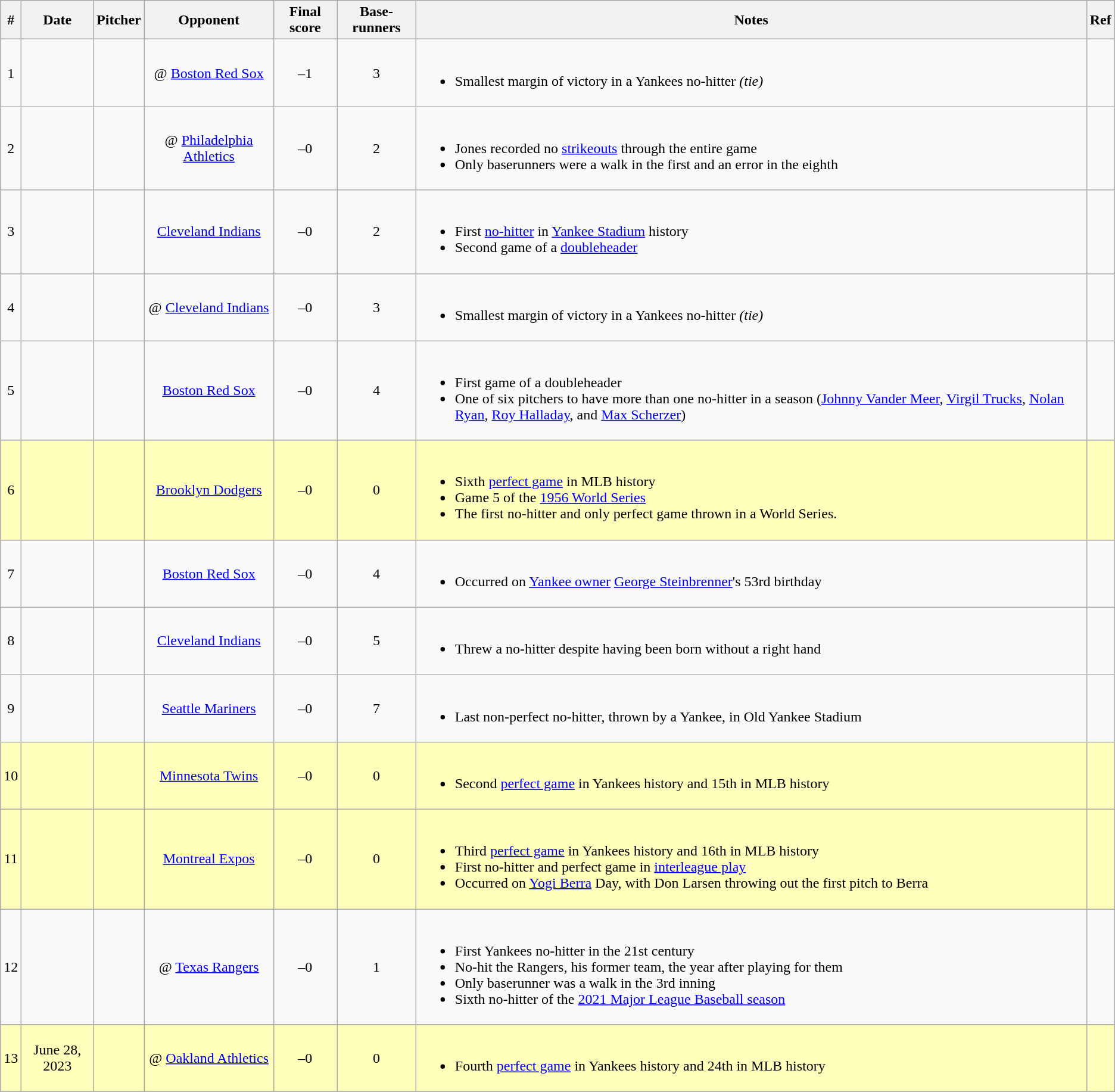<table class="wikitable sortable plainrowheaders" style="text-align:center;">
<tr>
<th scope="col">#</th>
<th scope="col">Date</th>
<th scope="col">Pitcher</th>
<th scope="col">Opponent</th>
<th scope="col">Final score</th>
<th scope="col">Base-runners</th>
<th scope="col" class="unsortable">Notes</th>
<th scope="col" class="unsortable">Ref</th>
</tr>
<tr>
<td>1</td>
<td></td>
<th scope="row" style="text-align:center; background-color:transparent"></th>
<td>@ <a href='#'>Boston Red Sox</a></td>
<td>–1</td>
<td>3</td>
<td align="left"><br><ul><li>Smallest margin of victory in a Yankees no-hitter <em>(tie)</em></li></ul></td>
<td></td>
</tr>
<tr>
<td>2</td>
<td></td>
<th scope="row" style="text-align:center; background-color:transparent"></th>
<td>@ <a href='#'>Philadelphia Athletics</a></td>
<td>–0</td>
<td>2</td>
<td align="left"><br><ul><li>Jones recorded no <a href='#'>strikeouts</a> through the entire game</li><li>Only baserunners were a walk in the first and an error in the eighth</li></ul></td>
<td></td>
</tr>
<tr>
<td>3</td>
<td></td>
<th scope="row" style="text-align:center; background-color:transparent"></th>
<td><a href='#'>Cleveland Indians</a></td>
<td>–0</td>
<td>2</td>
<td align="left"><br><ul><li>First <a href='#'>no-hitter</a> in <a href='#'>Yankee Stadium</a> history</li><li>Second game of a <a href='#'>doubleheader</a></li></ul></td>
<td></td>
</tr>
<tr>
<td>4</td>
<td></td>
<th scope="row" style="text-align:center; background-color:transparent"> </th>
<td>@ <a href='#'>Cleveland Indians</a></td>
<td>–0</td>
<td>3</td>
<td align="left"><br><ul><li>Smallest margin of victory in a Yankees no-hitter <em>(tie)</em></li></ul></td>
<td></td>
</tr>
<tr>
<td>5</td>
<td></td>
<th scope="row" style="text-align:center; background-color:transparent"> </th>
<td><a href='#'>Boston Red Sox</a></td>
<td>–0</td>
<td>4</td>
<td align="left"><br><ul><li>First game of a doubleheader</li><li>One of six pitchers to have more than one no-hitter in a season (<a href='#'>Johnny Vander Meer</a>, <a href='#'>Virgil Trucks</a>, <a href='#'>Nolan Ryan</a>, <a href='#'>Roy Halladay</a>, and <a href='#'>Max Scherzer</a>)</li></ul></td>
<td></td>
</tr>
<tr bgcolor="#ffb">
<td>6</td>
<td></td>
<th scope="row" style="text-align:center; background-color:transparent"></th>
<td><a href='#'>Brooklyn Dodgers</a></td>
<td>–0</td>
<td>0</td>
<td align="left"><br><ul><li>Sixth <a href='#'>perfect game</a> in MLB history</li><li>Game 5 of the <a href='#'>1956 World Series</a></li><li>The first no-hitter and only perfect game thrown in a World Series.</li></ul></td>
<td></td>
</tr>
<tr>
<td>7</td>
<td></td>
<th scope="row" style="text-align:center; background-color:transparent"></th>
<td><a href='#'>Boston Red Sox</a></td>
<td>–0</td>
<td>4</td>
<td align="left"><br><ul><li>Occurred on <a href='#'>Yankee owner</a> <a href='#'>George Steinbrenner</a>'s 53rd birthday</li></ul></td>
<td></td>
</tr>
<tr>
<td>8</td>
<td></td>
<th scope="row" style="text-align:center; background-color:transparent"></th>
<td><a href='#'>Cleveland Indians</a></td>
<td>–0</td>
<td>5</td>
<td align="left"><br><ul><li>Threw a no-hitter despite having been born without a right hand</li></ul></td>
<td></td>
</tr>
<tr>
<td>9</td>
<td></td>
<th scope="row" style="text-align:center; background-color:transparent"></th>
<td><a href='#'>Seattle Mariners</a></td>
<td>–0</td>
<td>7</td>
<td align="left"><br><ul><li>Last non-perfect no-hitter, thrown by a Yankee, in Old Yankee Stadium</li></ul></td>
<td></td>
</tr>
<tr bgcolor="#ffb">
<td>10</td>
<td></td>
<th scope="row" style="text-align:center; background-color:transparent"></th>
<td><a href='#'>Minnesota Twins</a></td>
<td>–0</td>
<td>0</td>
<td align="left"><br><ul><li>Second <a href='#'>perfect game</a> in Yankees history and 15th in MLB history</li></ul></td>
<td></td>
</tr>
<tr bgcolor="#ffb">
<td>11</td>
<td></td>
<th scope="row" style="text-align:center; background-color:transparent"></th>
<td><a href='#'>Montreal Expos</a></td>
<td>–0</td>
<td>0</td>
<td align="left"><br><ul><li>Third <a href='#'>perfect game</a> in Yankees history and 16th in MLB history</li><li>First no-hitter and perfect game in <a href='#'>interleague play</a></li><li>Occurred on <a href='#'>Yogi Berra</a> Day, with Don Larsen throwing out the first pitch to Berra</li></ul></td>
<td></td>
</tr>
<tr>
<td>12</td>
<td></td>
<th scope="row" style="text-align:center; background-color:transparent"></th>
<td>@ <a href='#'>Texas Rangers</a></td>
<td>–0</td>
<td>1</td>
<td align="left"><br><ul><li>First Yankees no-hitter in the 21st century</li><li>No-hit the Rangers, his former team, the year after playing for them</li><li>Only baserunner was a walk in the 3rd inning</li><li>Sixth no-hitter of the <a href='#'>2021 Major League Baseball season</a></li></ul></td>
<td></td>
</tr>
<tr bgcolor="#ffb">
<td>13</td>
<td>June 28, 2023</td>
<th scope="row" style="text-align:center; background-color:transparent"></th>
<td>@ <a href='#'>Oakland Athletics</a></td>
<td>–0</td>
<td>0</td>
<td align="left"><br><ul><li>Fourth <a href='#'>perfect game</a> in Yankees history and 24th in MLB history</li></ul></td>
<td></td>
</tr>
</table>
